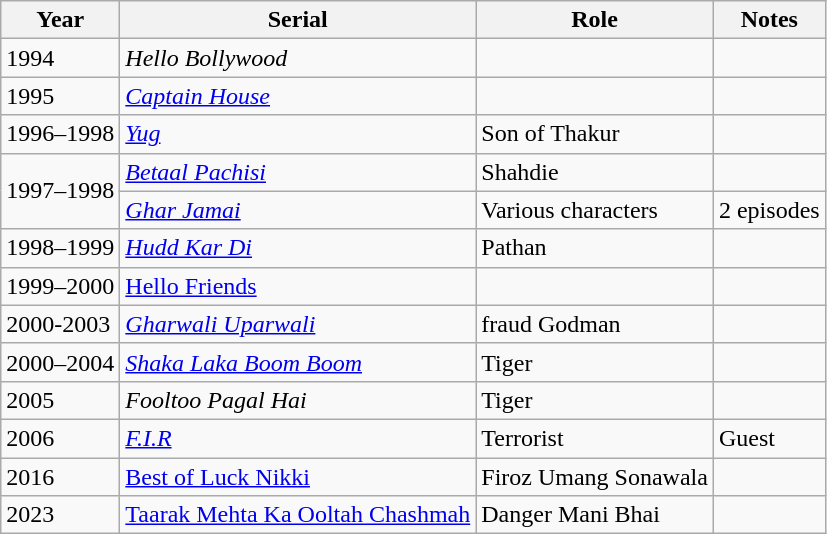<table class="wikitable sortable">
<tr>
<th>Year</th>
<th>Serial</th>
<th>Role</th>
<th>Notes</th>
</tr>
<tr>
<td>1994</td>
<td><em>Hello Bollywood</em></td>
<td></td>
<td></td>
</tr>
<tr>
<td>1995</td>
<td><em><a href='#'>Captain House</a></em></td>
<td></td>
<td></td>
</tr>
<tr>
<td>1996–1998</td>
<td><em><a href='#'>Yug</a></em></td>
<td>Son of Thakur</td>
<td></td>
</tr>
<tr>
<td Rowspan="2">1997–1998</td>
<td><em><a href='#'>Betaal Pachisi</a></em></td>
<td>Shahdie</td>
<td></td>
</tr>
<tr>
<td><em><a href='#'>Ghar Jamai</a></em></td>
<td>Various characters</td>
<td>2 episodes</td>
</tr>
<tr>
<td>1998–1999</td>
<td><em><a href='#'>Hudd Kar Di</a></em></td>
<td>Pathan</td>
<td></td>
</tr>
<tr>
<td>1999–2000</td>
<td><a href='#'>Hello Friends</a></td>
<td></td>
<td></td>
</tr>
<tr>
<td>2000-2003</td>
<td><em><a href='#'>Gharwali Uparwali</a></em></td>
<td>fraud Godman</td>
<td></td>
</tr>
<tr>
<td>2000–2004</td>
<td><em><a href='#'>Shaka Laka Boom Boom</a></em></td>
<td>Tiger</td>
<td></td>
</tr>
<tr>
<td>2005</td>
<td><em>Fooltoo Pagal Hai</em></td>
<td>Tiger</td>
<td></td>
</tr>
<tr>
<td>2006</td>
<td><em><a href='#'>F.I.R</a></td>
<td>Terrorist</td>
<td>Guest</td>
</tr>
<tr>
<td>2016</td>
<td></em><a href='#'>Best of Luck Nikki</a><em></td>
<td>Firoz Umang Sonawala</td>
<td></td>
</tr>
<tr>
<td>2023</td>
<td></em><a href='#'>Taarak Mehta Ka Ooltah Chashmah</a><em></td>
<td>Danger Mani Bhai</td>
<td></td>
</tr>
</table>
